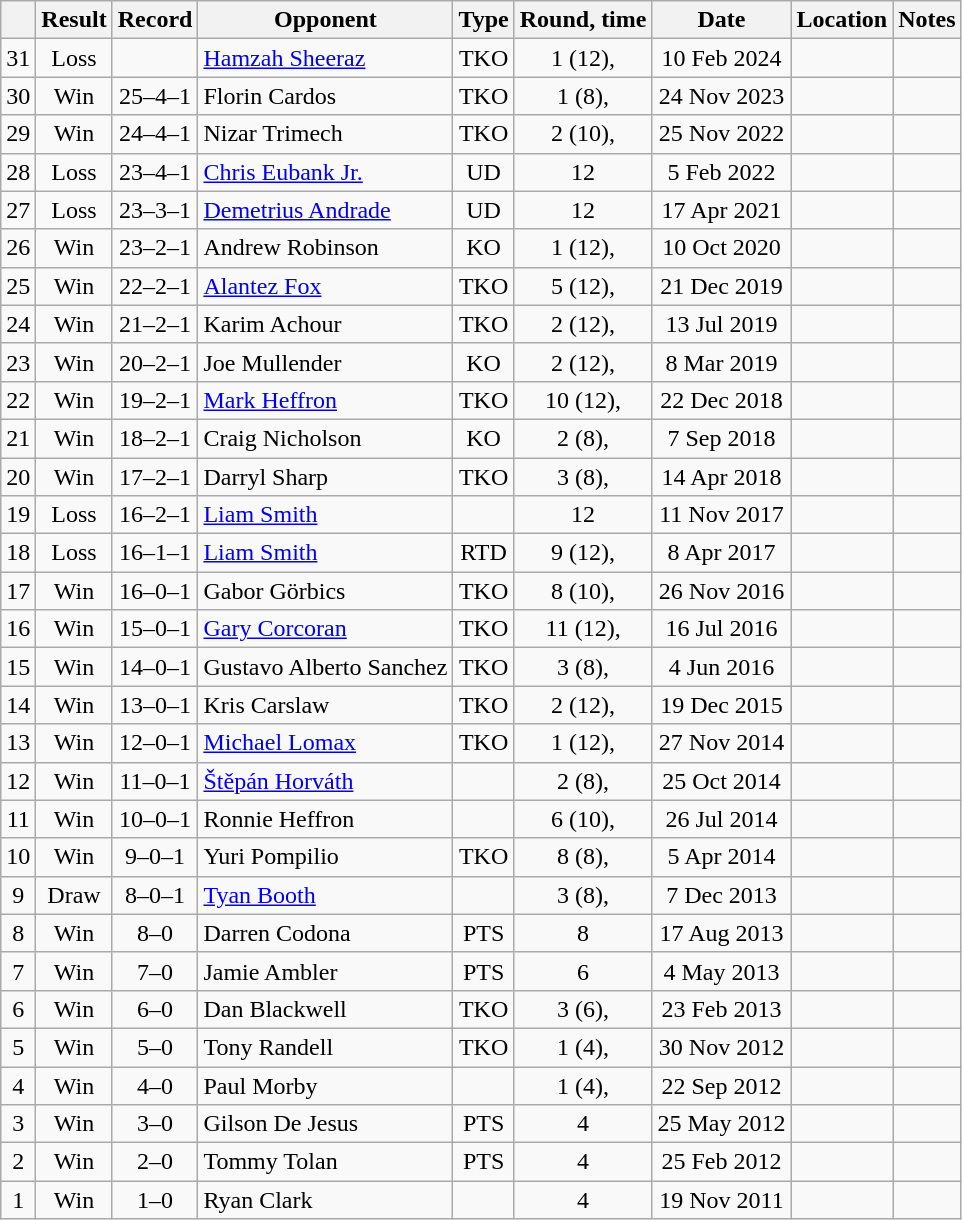<table class="wikitable" style="text-align:center">
<tr>
<th></th>
<th>Result</th>
<th>Record</th>
<th>Opponent</th>
<th>Type</th>
<th>Round, time</th>
<th>Date</th>
<th>Location</th>
<th>Notes</th>
</tr>
<tr>
<td>31</td>
<td>Loss</td>
<td></td>
<td style="text-align:left;"><a href='#'>Hamzah Sheeraz</a></td>
<td>TKO</td>
<td>1 (12), </td>
<td>10 Feb 2024</td>
<td style="text-align:left;"></td>
<td style="text-align:left;"></td>
</tr>
<tr>
<td>30</td>
<td>Win</td>
<td>25–4–1</td>
<td style="text-align:left;">Florin Cardos</td>
<td>TKO</td>
<td>1 (8), </td>
<td>24 Nov 2023</td>
<td style="text-align:left;"></td>
<td></td>
</tr>
<tr>
<td>29</td>
<td>Win</td>
<td>24–4–1</td>
<td style="text-align:left;">Nizar Trimech</td>
<td>TKO</td>
<td>2 (10), </td>
<td>25 Nov 2022</td>
<td style="text-align:left;"></td>
<td></td>
</tr>
<tr>
<td>28</td>
<td>Loss</td>
<td>23–4–1</td>
<td style="text-align:left;"><a href='#'>Chris Eubank Jr.</a></td>
<td>UD</td>
<td>12</td>
<td>5 Feb 2022</td>
<td style="text-align:left;"></td>
<td></td>
</tr>
<tr>
<td>27</td>
<td>Loss</td>
<td>23–3–1</td>
<td style="text-align:left;"><a href='#'>Demetrius Andrade</a></td>
<td>UD</td>
<td>12</td>
<td>17 Apr 2021</td>
<td style="text-align:left;"></td>
<td style="text-align:left;"></td>
</tr>
<tr>
<td>26</td>
<td>Win</td>
<td>23–2–1</td>
<td style="text-align:left;">Andrew Robinson</td>
<td>KO</td>
<td>1 (12), </td>
<td>10 Oct 2020</td>
<td style="text-align:left;"></td>
<td style="text-align:left;"></td>
</tr>
<tr>
<td>25</td>
<td>Win</td>
<td>22–2–1</td>
<td style="text-align:left;"><a href='#'>Alantez Fox</a></td>
<td>TKO</td>
<td>5 (12), </td>
<td>21 Dec 2019</td>
<td style="text-align:left;"></td>
<td style="text-align:left;"></td>
</tr>
<tr>
<td>24</td>
<td>Win</td>
<td>21–2–1</td>
<td style="text-align:left;">Karim Achour</td>
<td>TKO</td>
<td>2 (12), </td>
<td>13 Jul 2019</td>
<td style="text-align:left;"></td>
<td style="text-align:left;"></td>
</tr>
<tr>
<td>23</td>
<td>Win</td>
<td>20–2–1</td>
<td style="text-align:left;">Joe Mullender</td>
<td>KO</td>
<td>2 (12), </td>
<td>8 Mar 2019</td>
<td style="text-align:left;"></td>
<td style="text-align:left;"></td>
</tr>
<tr>
<td>22</td>
<td>Win</td>
<td>19–2–1</td>
<td style="text-align:left;"><a href='#'>Mark Heffron</a></td>
<td>TKO</td>
<td>10 (12), </td>
<td>22 Dec 2018</td>
<td style="text-align:left;"></td>
<td style="text-align:left;"></td>
</tr>
<tr>
<td>21</td>
<td>Win</td>
<td>18–2–1</td>
<td style="text-align:left;">Craig Nicholson</td>
<td>KO</td>
<td>2 (8), </td>
<td>7 Sep 2018</td>
<td style="text-align:left;"></td>
<td></td>
</tr>
<tr>
<td>20</td>
<td>Win</td>
<td>17–2–1</td>
<td style="text-align:left;">Darryl Sharp</td>
<td>TKO</td>
<td>3 (8), </td>
<td>14 Apr 2018</td>
<td style="text-align:left;"></td>
<td></td>
</tr>
<tr>
<td>19</td>
<td>Loss</td>
<td>16–2–1</td>
<td style="text-align:left;"><a href='#'>Liam Smith</a></td>
<td></td>
<td>12</td>
<td>11 Nov 2017</td>
<td style="text-align:left;"></td>
<td></td>
</tr>
<tr>
<td>18</td>
<td>Loss</td>
<td>16–1–1</td>
<td style="text-align:left;"><a href='#'>Liam Smith</a></td>
<td>RTD</td>
<td>9 (12), </td>
<td>8 Apr 2017</td>
<td style="text-align:left;"></td>
<td style="text-align:left;"></td>
</tr>
<tr>
<td>17</td>
<td>Win</td>
<td>16–0–1</td>
<td style="text-align:left;">Gabor Görbics</td>
<td>TKO</td>
<td>8 (10), </td>
<td>26 Nov 2016</td>
<td style="text-align:left;"></td>
<td style="text-align:left;"></td>
</tr>
<tr>
<td>16</td>
<td>Win</td>
<td>15–0–1</td>
<td style="text-align:left;"><a href='#'>Gary Corcoran</a></td>
<td>TKO</td>
<td>11 (12), </td>
<td>16 Jul 2016</td>
<td style="text-align:left;"></td>
<td style="text-align:left;"></td>
</tr>
<tr>
<td>15</td>
<td>Win</td>
<td>14–0–1</td>
<td style="text-align:left;">Gustavo Alberto Sanchez</td>
<td>TKO</td>
<td>3 (8), </td>
<td>4 Jun 2016</td>
<td style="text-align:left;"></td>
<td></td>
</tr>
<tr>
<td>14</td>
<td>Win</td>
<td>13–0–1</td>
<td style="text-align:left;">Kris Carslaw</td>
<td>TKO</td>
<td>2 (12), </td>
<td>19 Dec 2015</td>
<td style="text-align:left;"></td>
<td style="text-align:left;"></td>
</tr>
<tr>
<td>13</td>
<td>Win</td>
<td>12–0–1</td>
<td style="text-align:left;"><a href='#'>Michael Lomax</a></td>
<td>TKO</td>
<td>1 (12), </td>
<td>27 Nov 2014</td>
<td style="text-align:left;"></td>
<td style="text-align:left;"></td>
</tr>
<tr>
<td>12</td>
<td>Win</td>
<td>11–0–1</td>
<td style="text-align:left;"><a href='#'>Štěpán Horváth</a></td>
<td></td>
<td>2 (8), </td>
<td>25 Oct 2014</td>
<td style="text-align:left;"></td>
<td></td>
</tr>
<tr>
<td>11</td>
<td>Win</td>
<td>10–0–1</td>
<td style="text-align:left;">Ronnie Heffron</td>
<td></td>
<td>6 (10), </td>
<td>26 Jul 2014</td>
<td style="text-align:left;"></td>
<td></td>
</tr>
<tr>
<td>10</td>
<td>Win</td>
<td>9–0–1</td>
<td style="text-align:left;">Yuri Pompilio</td>
<td>TKO</td>
<td>8 (8), </td>
<td>5 Apr 2014</td>
<td style="text-align:left;"></td>
<td></td>
</tr>
<tr>
<td>9</td>
<td>Draw</td>
<td>8–0–1</td>
<td style="text-align:left;"><a href='#'>Tyan Booth</a></td>
<td></td>
<td>3 (8), </td>
<td>7 Dec 2013</td>
<td style="text-align:left;"></td>
<td style="text-align:left;"></td>
</tr>
<tr>
<td>8</td>
<td>Win</td>
<td>8–0</td>
<td style="text-align:left;">Darren Codona</td>
<td>PTS</td>
<td>8</td>
<td>17 Aug 2013</td>
<td style="text-align:left;"></td>
<td></td>
</tr>
<tr>
<td>7</td>
<td>Win</td>
<td>7–0</td>
<td style="text-align:left;">Jamie Ambler</td>
<td>PTS</td>
<td>6</td>
<td>4 May 2013</td>
<td style="text-align:left;"></td>
<td></td>
</tr>
<tr>
<td>6</td>
<td>Win</td>
<td>6–0</td>
<td style="text-align:left;">Dan Blackwell</td>
<td>TKO</td>
<td>3 (6), </td>
<td>23 Feb 2013</td>
<td style="text-align:left;"></td>
<td></td>
</tr>
<tr>
<td>5</td>
<td>Win</td>
<td>5–0</td>
<td style="text-align:left;">Tony Randell</td>
<td>TKO</td>
<td>1 (4), </td>
<td>30 Nov 2012</td>
<td align=left></td>
<td></td>
</tr>
<tr>
<td>4</td>
<td>Win</td>
<td>4–0</td>
<td style="text-align:left;">Paul Morby</td>
<td></td>
<td>1 (4), </td>
<td>22 Sep 2012</td>
<td style="text-align:left;"></td>
<td></td>
</tr>
<tr>
<td>3</td>
<td>Win</td>
<td>3–0</td>
<td style="text-align:left;">Gilson De Jesus</td>
<td>PTS</td>
<td>4</td>
<td>25 May 2012</td>
<td style="text-align:left;"></td>
<td></td>
</tr>
<tr>
<td>2</td>
<td>Win</td>
<td>2–0</td>
<td style="text-align:left;">Tommy Tolan</td>
<td>PTS</td>
<td>4</td>
<td>25 Feb 2012</td>
<td style="text-align:left;"></td>
<td></td>
</tr>
<tr>
<td>1</td>
<td>Win</td>
<td>1–0</td>
<td style="text-align:left;">Ryan Clark</td>
<td></td>
<td>4</td>
<td>19 Nov 2011</td>
<td style="text-align:left;"></td>
<td></td>
</tr>
</table>
